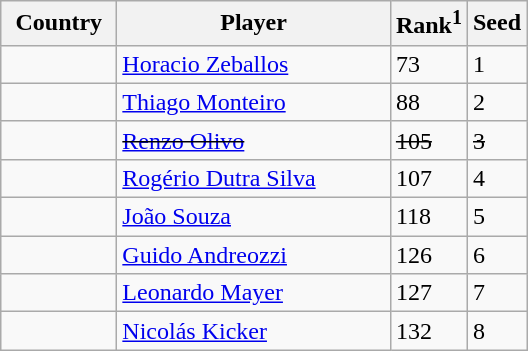<table class="sortable wikitable">
<tr>
<th width="70">Country</th>
<th width="175">Player</th>
<th>Rank<sup>1</sup></th>
<th>Seed</th>
</tr>
<tr>
<td></td>
<td><a href='#'>Horacio Zeballos</a></td>
<td>73</td>
<td>1</td>
</tr>
<tr>
<td></td>
<td><a href='#'>Thiago Monteiro</a></td>
<td>88</td>
<td>2</td>
</tr>
<tr>
<td></td>
<td><s><a href='#'>Renzo Olivo</a></s></td>
<td><s>105</s></td>
<td><s>3</s></td>
</tr>
<tr>
<td></td>
<td><a href='#'>Rogério Dutra Silva</a></td>
<td>107</td>
<td>4</td>
</tr>
<tr>
<td></td>
<td><a href='#'>João Souza</a></td>
<td>118</td>
<td>5</td>
</tr>
<tr>
<td></td>
<td><a href='#'>Guido Andreozzi</a></td>
<td>126</td>
<td>6</td>
</tr>
<tr>
<td></td>
<td><a href='#'>Leonardo Mayer</a></td>
<td>127</td>
<td>7</td>
</tr>
<tr>
<td></td>
<td><a href='#'>Nicolás Kicker</a></td>
<td>132</td>
<td>8</td>
</tr>
</table>
